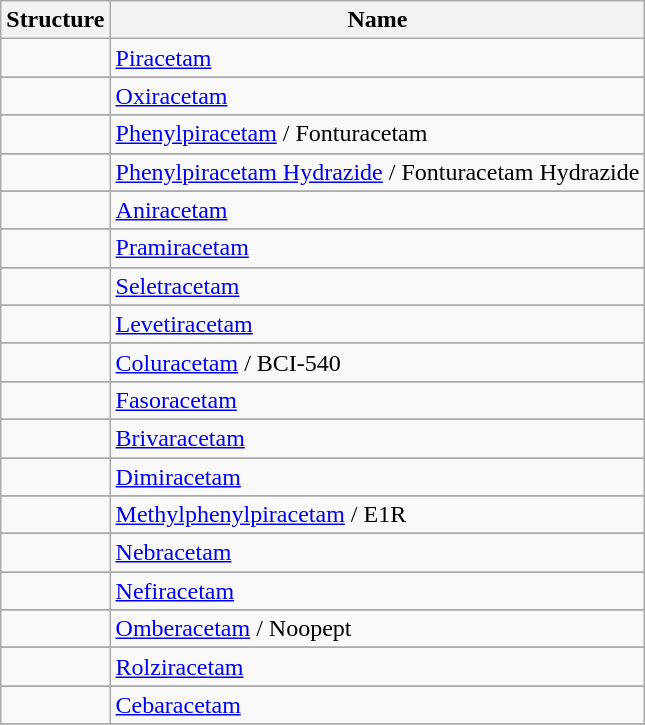<table class="wikitable sticky-header">
<tr>
<th>Structure</th>
<th>Name</th>
</tr>
<tr>
<td></td>
<td><a href='#'>Piracetam</a></td>
</tr>
<tr>
</tr>
<tr>
<td></td>
<td><a href='#'>Oxiracetam</a></td>
</tr>
<tr>
</tr>
<tr>
<td></td>
<td><a href='#'>Phenylpiracetam</a> / Fonturacetam</td>
</tr>
<tr>
</tr>
<tr>
<td></td>
<td><a href='#'>Phenylpiracetam Hydrazide</a> / Fonturacetam Hydrazide</td>
</tr>
<tr>
</tr>
<tr>
<td></td>
<td><a href='#'>Aniracetam</a></td>
</tr>
<tr>
</tr>
<tr>
<td></td>
<td><a href='#'>Pramiracetam</a></td>
</tr>
<tr>
</tr>
<tr>
<td></td>
<td><a href='#'>Seletracetam</a></td>
</tr>
<tr>
</tr>
<tr>
<td></td>
<td><a href='#'>Levetiracetam</a></td>
</tr>
<tr>
</tr>
<tr>
<td></td>
<td><a href='#'>Coluracetam</a> / BCI-540</td>
</tr>
<tr>
</tr>
<tr>
<td></td>
<td><a href='#'>Fasoracetam</a></td>
</tr>
<tr>
</tr>
<tr>
<td></td>
<td><a href='#'>Brivaracetam</a></td>
</tr>
<tr>
</tr>
<tr>
<td></td>
<td><a href='#'>Dimiracetam</a></td>
</tr>
<tr>
</tr>
<tr>
<td></td>
<td><a href='#'>Methylphenylpiracetam</a> / E1R</td>
</tr>
<tr>
</tr>
<tr>
<td></td>
<td><a href='#'>Nebracetam</a></td>
</tr>
<tr>
</tr>
<tr>
<td></td>
<td><a href='#'>Nefiracetam</a></td>
</tr>
<tr>
</tr>
<tr>
<td></td>
<td><a href='#'>Omberacetam</a> / Noopept</td>
</tr>
<tr>
</tr>
<tr>
<td></td>
<td><a href='#'>Rolziracetam</a></td>
</tr>
<tr>
</tr>
<tr>
<td></td>
<td><a href='#'>Cebaracetam</a></td>
</tr>
<tr>
</tr>
</table>
